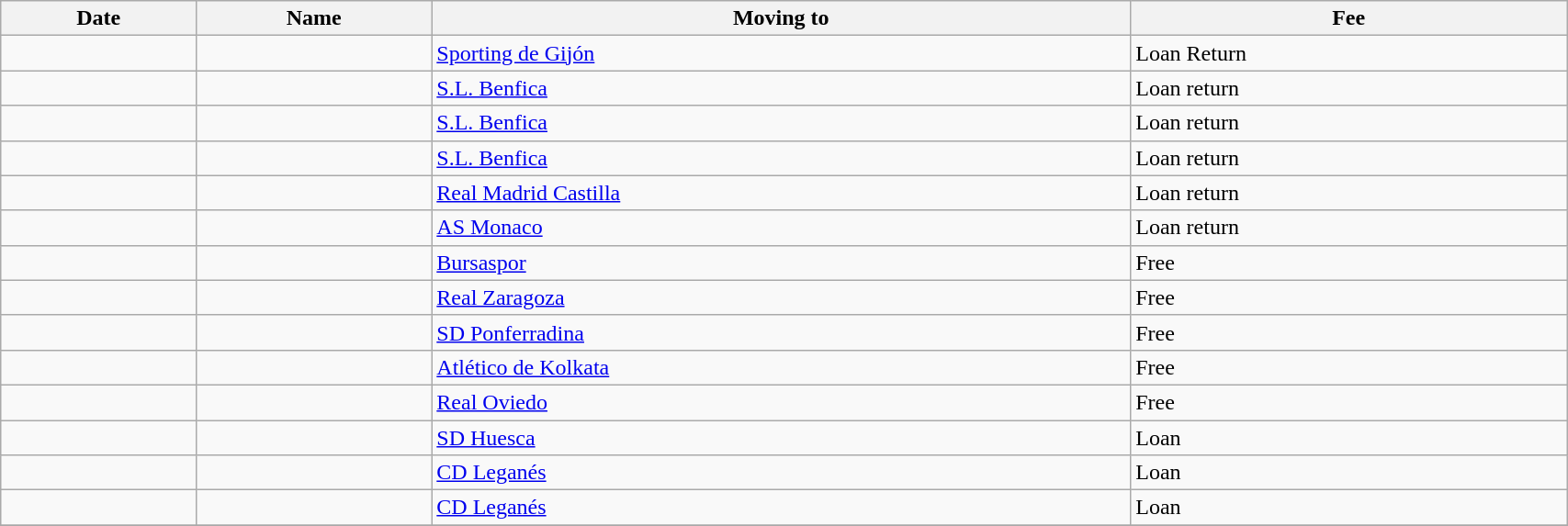<table class="wikitable sortable" width=90%>
<tr>
<th>Date</th>
<th>Name</th>
<th>Moving to</th>
<th>Fee</th>
</tr>
<tr>
<td> </td>
<td> </td>
<td> <a href='#'>Sporting de Gijón</a></td>
<td>Loan Return</td>
</tr>
<tr>
<td></td>
<td> </td>
<td> <a href='#'>S.L. Benfica</a></td>
<td>Loan return</td>
</tr>
<tr>
<td></td>
<td> </td>
<td> <a href='#'>S.L. Benfica</a></td>
<td>Loan return</td>
</tr>
<tr>
<td></td>
<td> </td>
<td> <a href='#'>S.L. Benfica</a></td>
<td>Loan return</td>
</tr>
<tr>
<td></td>
<td> </td>
<td> <a href='#'>Real Madrid Castilla</a></td>
<td>Loan return</td>
</tr>
<tr>
<td></td>
<td> </td>
<td> <a href='#'>AS Monaco</a></td>
<td>Loan return</td>
</tr>
<tr>
<td></td>
<td> </td>
<td> <a href='#'>Bursaspor</a></td>
<td>Free</td>
</tr>
<tr>
<td></td>
<td> </td>
<td> <a href='#'>Real Zaragoza</a></td>
<td>Free</td>
</tr>
<tr>
<td></td>
<td> </td>
<td> <a href='#'>SD Ponferradina</a></td>
<td>Free</td>
</tr>
<tr>
<td></td>
<td> </td>
<td> <a href='#'>Atlético de Kolkata</a></td>
<td>Free</td>
</tr>
<tr>
<td></td>
<td> </td>
<td> <a href='#'>Real Oviedo</a></td>
<td>Free</td>
</tr>
<tr>
<td></td>
<td> </td>
<td> <a href='#'>SD Huesca</a></td>
<td>Loan</td>
</tr>
<tr>
<td></td>
<td> </td>
<td> <a href='#'>CD Leganés</a></td>
<td>Loan</td>
</tr>
<tr>
<td></td>
<td> </td>
<td> <a href='#'>CD Leganés</a></td>
<td>Loan</td>
</tr>
<tr>
</tr>
</table>
